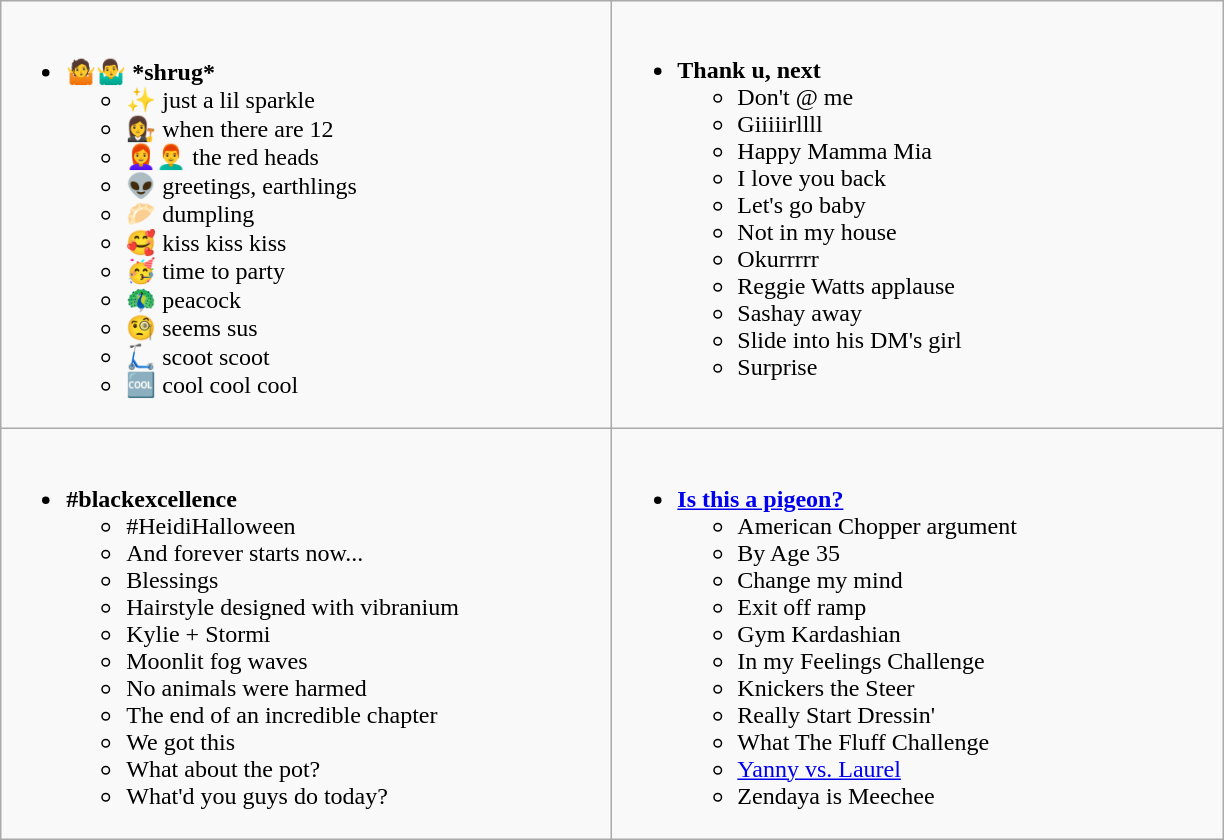<table class="wikitable">
<tr>
<td valign="top" width="400px"><br><ul><li><strong>🤷🤷‍♂️ *shrug*</strong><ul><li>✨ just a lil sparkle</li><li>👩‍⚖️ when there are 12</li><li>👩‍🦰👨‍🦰 the red heads</li><li>👽 greetings, earthlings</li><li>🥟 dumpling</li><li>🥰 kiss kiss kiss</li><li>🥳 time to party</li><li>🦚 peacock</li><li>🧐 seems sus</li><li>🛴 scoot scoot</li><li>🆒 cool cool cool</li></ul></li></ul></td>
<td valign="top" width="400px"><br><ul><li><strong>Thank u, next</strong><ul><li>Don't @ me</li><li>Giiiiirllll</li><li>Happy Mamma Mia</li><li>I love you back</li><li>Let's go baby</li><li>Not in my house</li><li>Okurrrrr</li><li>Reggie Watts applause</li><li>Sashay away</li><li>Slide into his DM's girl</li><li>Surprise</li></ul></li></ul></td>
</tr>
<tr>
<td valign="top" width="400px"><br><ul><li><strong>#blackexcellence</strong><ul><li>#HeidiHalloween</li><li>And forever starts now...</li><li>Blessings</li><li>Hairstyle designed with vibranium</li><li>Kylie + Stormi</li><li>Moonlit fog waves</li><li>No animals were harmed</li><li>The end of an incredible chapter</li><li>We got this</li><li>What about the pot?</li><li>What'd you guys do today?</li></ul></li></ul></td>
<td valign="top" width="400px"><br><ul><li><strong><a href='#'>Is this a pigeon?</a></strong><ul><li>American Chopper argument</li><li>By Age 35</li><li>Change my mind</li><li>Exit off ramp</li><li>Gym Kardashian</li><li>In my Feelings Challenge</li><li>Knickers the Steer</li><li>Really Start Dressin'</li><li>What The Fluff Challenge</li><li><a href='#'>Yanny vs. Laurel</a></li><li>Zendaya is Meechee</li></ul></li></ul></td>
</tr>
</table>
